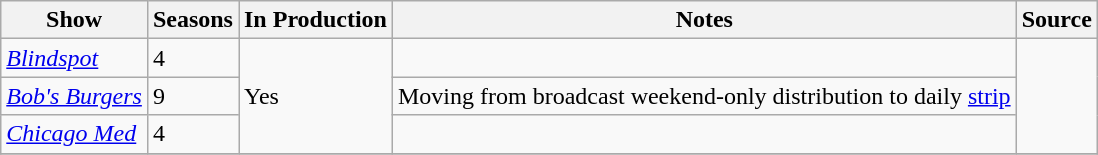<table class="wikitable">
<tr>
<th>Show</th>
<th>Seasons</th>
<th>In Production</th>
<th>Notes</th>
<th>Source</th>
</tr>
<tr>
<td><em><a href='#'>Blindspot</a></em></td>
<td>4</td>
<td rowspan=3>Yes</td>
<td></td>
<td rowspan=3></td>
</tr>
<tr>
<td><em><a href='#'>Bob's Burgers</a></em></td>
<td>9</td>
<td>Moving from broadcast weekend-only distribution to daily <a href='#'>strip</a></td>
</tr>
<tr>
<td><em><a href='#'>Chicago Med</a></em></td>
<td>4</td>
<td></td>
</tr>
<tr>
</tr>
</table>
